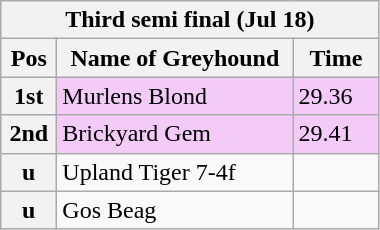<table class="wikitable">
<tr>
<th colspan="6">Third semi final (Jul 18)</th>
</tr>
<tr>
<th width=30>Pos</th>
<th width=150>Name of Greyhound</th>
<th width=50>Time</th>
</tr>
<tr style="background: #f4caf9;">
<th>1st</th>
<td>Murlens Blond</td>
<td>29.36</td>
</tr>
<tr style="background: #f4caf9;">
<th>2nd</th>
<td>Brickyard Gem</td>
<td>29.41</td>
</tr>
<tr>
<th>u</th>
<td>Upland Tiger 7-4f</td>
<td></td>
</tr>
<tr>
<th>u</th>
<td>Gos Beag</td>
<td></td>
</tr>
</table>
